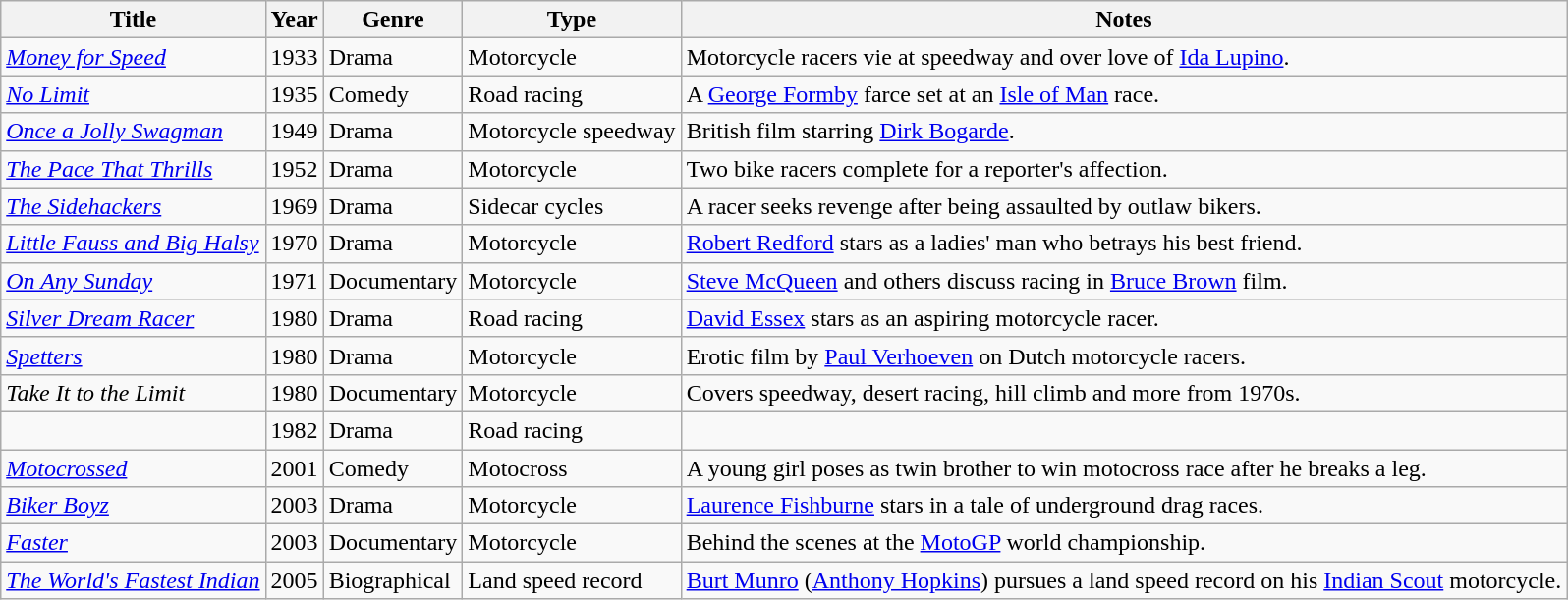<table class="wikitable sortable">
<tr>
<th>Title</th>
<th>Year</th>
<th>Genre</th>
<th>Type</th>
<th>Notes</th>
</tr>
<tr>
<td><em><a href='#'>Money for Speed</a></em></td>
<td>1933</td>
<td>Drama</td>
<td>Motorcycle</td>
<td>Motorcycle racers vie at speedway and over love of <a href='#'>Ida Lupino</a>.</td>
</tr>
<tr>
<td><em><a href='#'>No Limit</a></em></td>
<td>1935</td>
<td>Comedy</td>
<td>Road racing</td>
<td>A <a href='#'>George Formby</a> farce set at an <a href='#'>Isle of Man</a> race.</td>
</tr>
<tr>
<td><em><a href='#'>Once a Jolly Swagman</a></em></td>
<td>1949</td>
<td>Drama</td>
<td>Motorcycle speedway</td>
<td>British film starring <a href='#'>Dirk Bogarde</a>.</td>
</tr>
<tr>
<td><em><a href='#'>The Pace That Thrills</a></em></td>
<td>1952</td>
<td>Drama</td>
<td>Motorcycle</td>
<td>Two bike racers complete for a reporter's affection.</td>
</tr>
<tr>
<td><em><a href='#'>The Sidehackers</a></em></td>
<td>1969</td>
<td>Drama</td>
<td>Sidecar cycles</td>
<td>A racer seeks revenge after being assaulted by outlaw bikers.</td>
</tr>
<tr>
<td><em><a href='#'>Little Fauss and Big Halsy</a></em></td>
<td>1970</td>
<td>Drama</td>
<td>Motorcycle</td>
<td><a href='#'>Robert Redford</a> stars as a ladies' man who betrays his best friend.</td>
</tr>
<tr>
<td><em><a href='#'>On Any Sunday</a></em></td>
<td>1971</td>
<td>Documentary</td>
<td>Motorcycle</td>
<td><a href='#'>Steve McQueen</a> and others discuss racing in <a href='#'>Bruce Brown</a> film.</td>
</tr>
<tr>
<td><em><a href='#'>Silver Dream Racer</a></em></td>
<td>1980</td>
<td>Drama</td>
<td>Road racing</td>
<td><a href='#'>David Essex</a> stars as an aspiring motorcycle racer.</td>
</tr>
<tr>
<td><em><a href='#'>Spetters</a></em></td>
<td>1980</td>
<td>Drama</td>
<td>Motorcycle</td>
<td>Erotic film by <a href='#'>Paul Verhoeven</a> on Dutch motorcycle racers.</td>
</tr>
<tr>
<td><em>Take It to the Limit</em></td>
<td>1980</td>
<td>Documentary</td>
<td>Motorcycle</td>
<td>Covers speedway, desert racing, hill climb and more from 1970s.</td>
</tr>
<tr>
<td><em></em></td>
<td>1982</td>
<td>Drama</td>
<td>Road racing</td>
<td></td>
</tr>
<tr>
<td><em><a href='#'>Motocrossed</a></em></td>
<td>2001</td>
<td>Comedy</td>
<td>Motocross</td>
<td>A young girl poses as twin brother to win motocross race after he breaks a leg.</td>
</tr>
<tr>
<td><em><a href='#'>Biker Boyz</a></em></td>
<td>2003</td>
<td>Drama</td>
<td>Motorcycle</td>
<td><a href='#'>Laurence Fishburne</a> stars in a tale of underground drag races.</td>
</tr>
<tr>
<td><em><a href='#'>Faster</a></em></td>
<td>2003</td>
<td>Documentary</td>
<td>Motorcycle</td>
<td>Behind the scenes at the <a href='#'>MotoGP</a> world championship.</td>
</tr>
<tr>
<td><em><a href='#'>The World's Fastest Indian</a></em></td>
<td>2005</td>
<td>Biographical</td>
<td>Land speed record</td>
<td><a href='#'>Burt Munro</a> (<a href='#'>Anthony Hopkins</a>) pursues a land speed record on his <a href='#'>Indian Scout</a> motorcycle.</td>
</tr>
</table>
